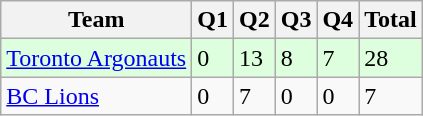<table class="wikitable">
<tr>
<th>Team</th>
<th>Q1</th>
<th>Q2</th>
<th>Q3</th>
<th>Q4</th>
<th>Total</th>
</tr>
<tr style="background-color:#DDFFDD">
<td><a href='#'>Toronto Argonauts</a></td>
<td>0</td>
<td>13</td>
<td>8</td>
<td>7</td>
<td>28</td>
</tr>
<tr>
<td><a href='#'>BC Lions</a></td>
<td>0</td>
<td>7</td>
<td>0</td>
<td>0</td>
<td>7</td>
</tr>
</table>
